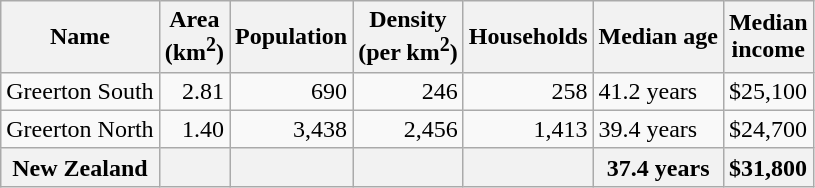<table class="wikitable">
<tr>
<th>Name</th>
<th>Area<br>(km<sup>2</sup>)</th>
<th>Population</th>
<th>Density<br>(per km<sup>2</sup>)</th>
<th>Households</th>
<th>Median age</th>
<th>Median<br>income</th>
</tr>
<tr>
<td>Greerton South</td>
<td style="text-align:right;">2.81</td>
<td style="text-align:right;">690</td>
<td style="text-align:right;">246</td>
<td style="text-align:right;">258</td>
<td>41.2 years</td>
<td>$25,100</td>
</tr>
<tr>
<td>Greerton North</td>
<td style="text-align:right;">1.40</td>
<td style="text-align:right;">3,438</td>
<td style="text-align:right;">2,456</td>
<td style="text-align:right;">1,413</td>
<td>39.4 years</td>
<td>$24,700</td>
</tr>
<tr>
<th>New Zealand</th>
<th></th>
<th></th>
<th></th>
<th></th>
<th>37.4 years</th>
<th style="text-align:left;">$31,800</th>
</tr>
</table>
